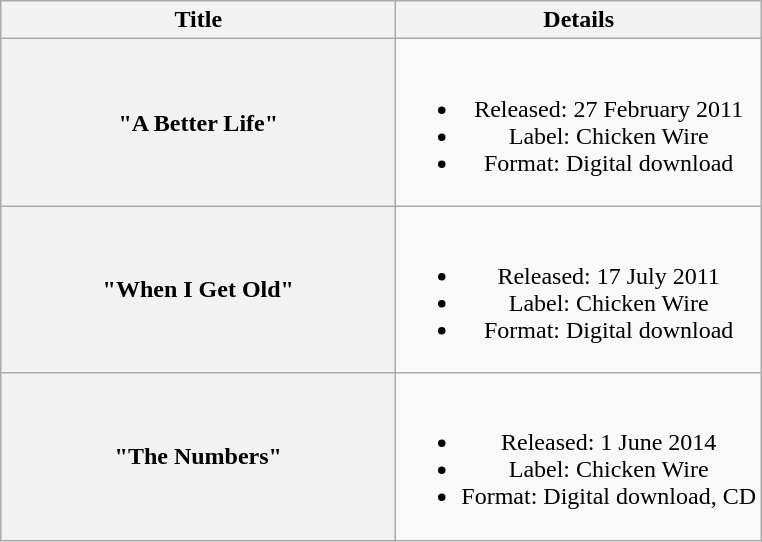<table class="wikitable plainrowheaders" style="text-align:center;">
<tr>
<th scope="col" style="width:16em;">Title</th>
<th scope="col">Details</th>
</tr>
<tr>
<th scope="row">"A Better Life"</th>
<td><br><ul><li>Released: 27 February 2011</li><li>Label: Chicken Wire</li><li>Format: Digital download</li></ul></td>
</tr>
<tr>
<th scope="row">"When I Get Old"</th>
<td><br><ul><li>Released: 17 July 2011</li><li>Label: Chicken Wire</li><li>Format: Digital download</li></ul></td>
</tr>
<tr>
<th scope="row">"The Numbers"</th>
<td><br><ul><li>Released: 1 June 2014</li><li>Label: Chicken Wire</li><li>Format: Digital download, CD</li></ul></td>
</tr>
</table>
